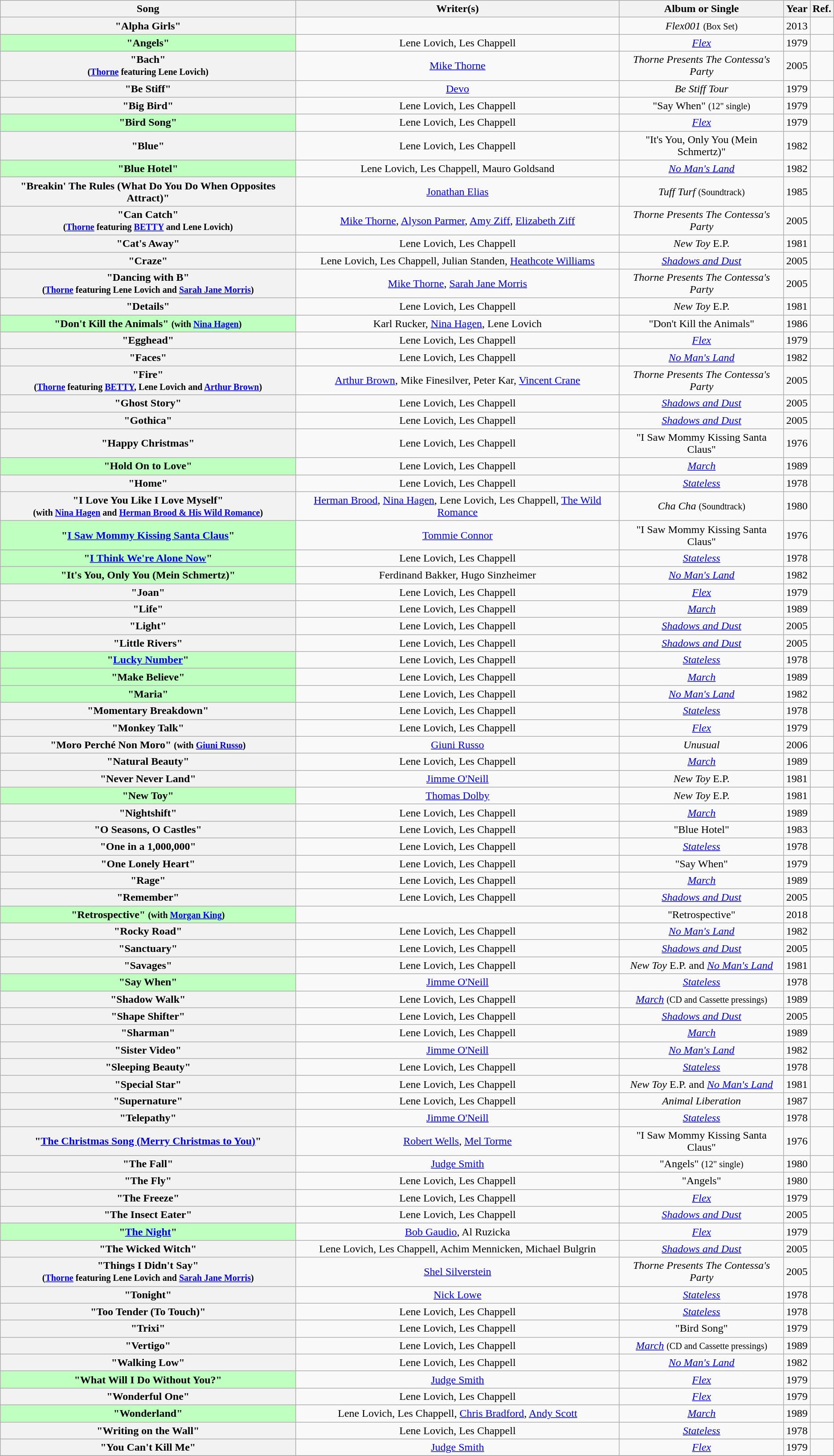<table class="wikitable sortable plainrowheaders" style="text-align:center;">
<tr>
<th scope="col">Song</th>
<th scope="col" class="unsortable">Writer(s)</th>
<th scope="col">Album or Single</th>
<th scope="col">Year</th>
<th scope="col" class="unsortable">Ref.</th>
</tr>
<tr>
<th scope="row">"Alpha Girls" </th>
<td></td>
<td><em>Flex001</em> <small>(Box Set)</small></td>
<td>2013</td>
<td></td>
</tr>
<tr>
<th scope="row" style="background:#bfffc0;">"Angels" </th>
<td>Lene Lovich, Les Chappell</td>
<td><em><a href='#'>Flex</a></em></td>
<td>1979</td>
<td></td>
</tr>
<tr>
<th scope="row">"Bach" <br><small>(<a href='#'>Thorne</a> featuring Lene Lovich)</small></th>
<td><a href='#'>Mike Thorne</a></td>
<td><em>Thorne Presents The Contessa's Party</em></td>
<td>2005</td>
<td></td>
</tr>
<tr>
<th scope="row">"Be Stiff"</th>
<td><a href='#'>Devo</a></td>
<td><em>Be Stiff Tour</em></td>
<td>1979</td>
<td></td>
</tr>
<tr>
<th scope="row">"Big Bird"</th>
<td>Lene Lovich, Les Chappell</td>
<td>"Say When" <small>(12" single)</small></td>
<td>1979</td>
<td></td>
</tr>
<tr>
<th scope="row" style="background:#bfffc0;">"Bird Song" </th>
<td>Lene Lovich, Les Chappell</td>
<td><em><a href='#'>Flex</a></em></td>
<td>1979</td>
<td></td>
</tr>
<tr>
<th scope="row">"Blue"</th>
<td>Lene Lovich, Les Chappell</td>
<td>"It's You, Only You (Mein Schmertz)"</td>
<td>1982</td>
<td></td>
</tr>
<tr>
<th scope="row" style="background:#bfffc0;">"Blue Hotel" </th>
<td>Lene Lovich, Les Chappell, Mauro Goldsand</td>
<td><em><a href='#'>No Man's Land</a></em></td>
<td>1982</td>
<td></td>
</tr>
<tr>
<th scope="row">"Breakin' The Rules (What Do You Do When Opposites Attract)"</th>
<td><a href='#'>Jonathan Elias</a></td>
<td><em>Tuff Turf</em> <small>(Soundtrack)</small></td>
<td>1985</td>
<td></td>
</tr>
<tr>
<th scope="row">"Can Catch" <br><small>(<a href='#'>Thorne</a> featuring <a href='#'>BETTY</a> and Lene Lovich)</small></th>
<td><a href='#'>Mike Thorne</a>, <a href='#'>Alyson Parmer</a>, <a href='#'>Amy Ziff</a>, <a href='#'>Elizabeth Ziff</a></td>
<td><em>Thorne Presents The Contessa's Party</em></td>
<td>2005</td>
<td></td>
</tr>
<tr>
<th scope="row">"Cat's Away"</th>
<td>Lene Lovich, Les Chappell</td>
<td><em>New Toy</em> E.P.</td>
<td>1981</td>
<td></td>
</tr>
<tr>
<th scope="row">"Craze"</th>
<td>Lene Lovich, Les Chappell, Julian Standen, <a href='#'>Heathcote Williams</a></td>
<td><em><a href='#'>Shadows and Dust</a></em></td>
<td>2005</td>
<td></td>
</tr>
<tr>
<th scope="row">"Dancing with B" <br><small>(<a href='#'>Thorne</a> featuring Lene Lovich and <a href='#'>Sarah Jane Morris</a>)</small></th>
<td><a href='#'>Mike Thorne</a>, <a href='#'>Sarah Jane Morris</a></td>
<td><em>Thorne Presents The Contessa's Party</em></td>
<td>2005</td>
<td></td>
</tr>
<tr>
<th scope="row">"Details"</th>
<td>Lene Lovich, Les Chappell</td>
<td><em>New Toy</em> E.P.</td>
<td>1981</td>
<td></td>
</tr>
<tr>
<th scope="row" style="background:#bfffc0;">"Don't Kill the Animals"  <small>(with <a href='#'>Nina Hagen</a>)</small></th>
<td>Karl Rucker, <a href='#'>Nina Hagen</a>, Lene Lovich</td>
<td>"Don't Kill the Animals"</td>
<td>1986</td>
<td></td>
</tr>
<tr>
<th scope="row">"Egghead" </th>
<td>Lene Lovich, Les Chappell</td>
<td><em><a href='#'>Flex</a></em></td>
<td>1979</td>
<td></td>
</tr>
<tr>
<th scope="row">"Faces" </th>
<td>Lene Lovich, Les Chappell</td>
<td><em><a href='#'>No Man's Land</a></em></td>
<td>1982</td>
<td></td>
</tr>
<tr>
<th scope="row">"Fire"<br><small>(<a href='#'>Thorne</a> featuring <a href='#'>BETTY</a>, Lene Lovich and <a href='#'>Arthur Brown</a>)</small></th>
<td><a href='#'>Arthur Brown</a>, Mike Finesilver, Peter Kar, <a href='#'>Vincent Crane</a></td>
<td><em>Thorne Presents The Contessa's Party</em></td>
<td>2005</td>
<td></td>
</tr>
<tr>
<th scope="row">"Ghost Story" </th>
<td>Lene Lovich, Les Chappell</td>
<td><em><a href='#'>Shadows and Dust</a></em></td>
<td>2005</td>
<td></td>
</tr>
<tr>
<th scope="row">"Gothica"</th>
<td>Lene Lovich, Les Chappell</td>
<td><em><a href='#'>Shadows and Dust</a></em></td>
<td>2005</td>
<td></td>
</tr>
<tr>
<th scope="row">"Happy Christmas" </th>
<td>Lene Lovich, Les Chappell</td>
<td>"I Saw Mommy Kissing Santa Claus"</td>
<td>1976</td>
<td></td>
</tr>
<tr>
<th scope="row" style="background:#bfffc0;">"Hold On to Love" </th>
<td>Lene Lovich, Les Chappell</td>
<td><em><a href='#'>March</a></em></td>
<td>1989</td>
<td></td>
</tr>
<tr>
<th scope="row">"Home"</th>
<td>Lene Lovich, Les Chappell</td>
<td><em><a href='#'>Stateless</a></em></td>
<td>1978</td>
<td></td>
</tr>
<tr>
<th scope="row">"I Love You Like I Love Myself" <br><small>(with <a href='#'>Nina Hagen</a> and <a href='#'>Herman Brood & His Wild Romance</a>)</small></th>
<td><a href='#'>Herman Brood</a>, <a href='#'>Nina Hagen</a>, Lene Lovich, Les Chappell, <a href='#'>The Wild Romance</a></td>
<td><em>Cha Cha</em> <small>(Soundtrack)</small></td>
<td>1980</td>
<td></td>
</tr>
<tr>
<th scope="row" style="background:#bfffc0;">"<a href='#'>I Saw Mommy Kissing Santa Claus</a>" </th>
<td><a href='#'>Tommie Connor</a></td>
<td>"I Saw Mommy Kissing Santa Claus"</td>
<td>1976</td>
<td></td>
</tr>
<tr>
<th scope="row" style="background:#bfffc0;">"<a href='#'>I Think We're Alone Now</a>" </th>
<td>Lene Lovich, Les Chappell</td>
<td><em><a href='#'>Stateless</a></em></td>
<td>1978</td>
<td></td>
</tr>
<tr>
<th scope="row" style="background:#bfffc0;">"It's You, Only You (Mein Schmertz)" </th>
<td>Ferdinand Bakker, Hugo Sinzheimer</td>
<td><em><a href='#'>No Man's Land</a></em></td>
<td>1982</td>
<td></td>
</tr>
<tr>
<th scope="row">"Joan" </th>
<td>Lene Lovich, Les Chappell</td>
<td><em><a href='#'>Flex</a></em></td>
<td>1979</td>
<td></td>
</tr>
<tr>
<th scope="row">"Life" </th>
<td>Lene Lovich, Les Chappell</td>
<td><em><a href='#'>March</a></em></td>
<td>1989</td>
<td></td>
</tr>
<tr>
<th scope="row">"Light"</th>
<td>Lene Lovich, Les Chappell</td>
<td><em><a href='#'>Shadows and Dust</a></em></td>
<td>2005</td>
<td></td>
</tr>
<tr>
<th scope="row">"Little Rivers"</th>
<td>Lene Lovich, Les Chappell</td>
<td><em><a href='#'>Shadows and Dust</a></em></td>
<td>2005</td>
<td></td>
</tr>
<tr>
<th scope="row" style="background:#bfffc0;">"<a href='#'>Lucky Number</a>" </th>
<td>Lene Lovich, Les Chappell</td>
<td><em><a href='#'>Stateless</a></em></td>
<td>1978</td>
<td></td>
</tr>
<tr>
<th scope="row" style="background:#bfffc0;">"Make Believe"  </th>
<td>Lene Lovich, Les Chappell</td>
<td><em><a href='#'>March</a></em></td>
<td>1989</td>
<td></td>
</tr>
<tr>
<th scope="row" style="background:#bfffc0;">"Maria" </th>
<td>Lene Lovich, Les Chappell</td>
<td><em><a href='#'>No Man's Land</a></em></td>
<td>1982</td>
<td></td>
</tr>
<tr>
<th scope="row">"Momentary Breakdown"</th>
<td>Lene Lovich, Les Chappell</td>
<td><em><a href='#'>Stateless</a></em></td>
<td>1978</td>
<td></td>
</tr>
<tr>
<th scope="row">"Monkey Talk"</th>
<td>Lene Lovich, Les Chappell</td>
<td><em><a href='#'>Flex</a></em></td>
<td>1979</td>
<td></td>
</tr>
<tr>
<th scope="row">"Moro Perché Non Moro" <small>(with <a href='#'>Giuni Russo</a>)</small></th>
<td><a href='#'>Giuni Russo</a></td>
<td><em>Unusual</em></td>
<td>2006</td>
<td></td>
</tr>
<tr>
<th scope="row">"Natural Beauty" </th>
<td>Lene Lovich, Les Chappell</td>
<td><em><a href='#'>March</a></em></td>
<td>1989</td>
<td></td>
</tr>
<tr>
<th scope="row">"Never Never Land"</th>
<td><a href='#'>Jimme O'Neill</a></td>
<td><em>New Toy</em> E.P.</td>
<td>1981</td>
<td></td>
</tr>
<tr>
<th scope="row" style="background:#bfffc0;">"New Toy" </th>
<td><a href='#'>Thomas Dolby</a></td>
<td><em>New Toy</em> E.P.</td>
<td>1981</td>
<td></td>
</tr>
<tr>
<th scope="row">"Nightshift"</th>
<td>Lene Lovich, Les Chappell</td>
<td><em><a href='#'>March</a></em></td>
<td>1989</td>
<td></td>
</tr>
<tr>
<th scope="row">"O Seasons, O Castles" </th>
<td>Lene Lovich, Les Chappell</td>
<td>"Blue Hotel"</td>
<td>1983</td>
<td></td>
</tr>
<tr>
<th scope="row">"One in a 1,000,000"</th>
<td>Lene Lovich, Les Chappell</td>
<td><em><a href='#'>Stateless</a></em></td>
<td>1978</td>
<td></td>
</tr>
<tr>
<th scope="row">"One Lonely Heart"</th>
<td>Lene Lovich, Les Chappell</td>
<td>"Say When"</td>
<td>1979</td>
<td></td>
</tr>
<tr>
<th scope="row">"Rage" </th>
<td>Lene Lovich, Les Chappell</td>
<td><em><a href='#'>March</a></em></td>
<td>1989</td>
<td></td>
</tr>
<tr>
<th scope="row">"Remember"</th>
<td>Lene Lovich, Les Chappell</td>
<td><em><a href='#'>Shadows and Dust</a></em></td>
<td>2005</td>
<td></td>
</tr>
<tr>
<th scope="row" style="background:#bfffc0;">"Retrospective"  <small>(with <a href='#'>Morgan King</a>)</small></th>
<td></td>
<td>"Retrospective"</td>
<td>2018</td>
<td></td>
</tr>
<tr>
<th scope="row">"Rocky Road"</th>
<td>Lene Lovich, Les Chappell</td>
<td><em><a href='#'>No Man's Land</a></em></td>
<td>1982</td>
<td></td>
</tr>
<tr>
<th scope="row">"Sanctuary" </th>
<td>Lene Lovich, Les Chappell</td>
<td><em><a href='#'>Shadows and Dust</a></em></td>
<td>2005</td>
<td></td>
</tr>
<tr>
<th scope="row">"Savages"</th>
<td>Lene Lovich, Les Chappell</td>
<td><em>New Toy</em> E.P. and <em><a href='#'>No Man's Land</a></em></td>
<td>1981</td>
<td></td>
</tr>
<tr>
<th scope="row" style="background:#bfffc0;">"Say When" </th>
<td><a href='#'>Jimme O'Neill</a></td>
<td><em><a href='#'>Stateless</a></em></td>
<td>1978</td>
<td></td>
</tr>
<tr>
<th scope="row">"Shadow Walk"</th>
<td>Lene Lovich, Les Chappell</td>
<td><em><a href='#'>March</a></em> <small>(CD and Cassette pressings)</small></td>
<td>1989</td>
<td></td>
</tr>
<tr>
<th scope="row">"Shape Shifter"</th>
<td>Lene Lovich, Les Chappell</td>
<td><em><a href='#'>Shadows and Dust</a></em></td>
<td>2005</td>
<td></td>
</tr>
<tr>
<th scope="row">"Sharman"</th>
<td>Lene Lovich, Les Chappell</td>
<td><em><a href='#'>March</a></em></td>
<td>1989</td>
<td></td>
</tr>
<tr>
<th scope="row">"Sister Video"</th>
<td><a href='#'>Jimme O'Neill</a></td>
<td><em><a href='#'>No Man's Land</a></em></td>
<td>1982</td>
<td></td>
</tr>
<tr>
<th scope="row">"Sleeping Beauty"</th>
<td>Lene Lovich, Les Chappell</td>
<td><em><a href='#'>Stateless</a></em></td>
<td>1978</td>
<td></td>
</tr>
<tr>
<th scope="row">"Special Star"</th>
<td>Lene Lovich, Les Chappell</td>
<td><em>New Toy</em> E.P. and <em><a href='#'>No Man's Land</a></em></td>
<td>1981</td>
<td></td>
</tr>
<tr>
<th scope="row">"Supernature"</th>
<td>Lene Lovich, Les Chappell</td>
<td><em>Animal Liberation</em></td>
<td>1987</td>
<td></td>
</tr>
<tr>
<th scope="row">"Telepathy" </th>
<td><a href='#'>Jimme O'Neill</a></td>
<td><em><a href='#'>Stateless</a></em></td>
<td>1978</td>
<td></td>
</tr>
<tr>
<th scope="row">"<a href='#'>The Christmas Song (Merry Christmas to You)</a>"</th>
<td><a href='#'>Robert Wells</a>, <a href='#'>Mel Torme</a></td>
<td>"I Saw Mommy Kissing Santa Claus"</td>
<td>1976</td>
<td></td>
</tr>
<tr>
<th scope="row">"The Fall"</th>
<td><a href='#'>Judge Smith</a></td>
<td>"Angels" <small>(12" single)</small></td>
<td>1980</td>
<td></td>
</tr>
<tr>
<th scope="row">"The Fly"</th>
<td>Lene Lovich, Les Chappell</td>
<td>"Angels"</td>
<td>1980</td>
<td></td>
</tr>
<tr>
<th scope="row">"The Freeze"</th>
<td>Lene Lovich, Les Chappell</td>
<td><em><a href='#'>Flex</a></em></td>
<td>1979</td>
<td></td>
</tr>
<tr>
<th scope="row">"The Insect Eater"</th>
<td>Lene Lovich, Les Chappell</td>
<td><em><a href='#'>Shadows and Dust</a></em></td>
<td>2005</td>
<td></td>
</tr>
<tr>
<th scope="row" style="background:#bfffc0;">"<a href='#'>The Night</a>" </th>
<td><a href='#'>Bob Gaudio</a>, Al Ruzicka</td>
<td><em><a href='#'>Flex</a></em></td>
<td>1979</td>
<td></td>
</tr>
<tr>
<th scope="row">"The Wicked Witch"</th>
<td>Lene Lovich, Les Chappell, Achim Mennicken, Michael Bulgrin</td>
<td><em><a href='#'>Shadows and Dust</a></em></td>
<td>2005</td>
<td></td>
</tr>
<tr>
<th scope="row">"Things I Didn't Say"<br><small>(<a href='#'>Thorne</a> featuring Lene Lovich and <a href='#'>Sarah Jane Morris</a>)</small></th>
<td><a href='#'>Shel Silverstein</a></td>
<td><em>Thorne Presents The Contessa's Party</em></td>
<td>2005</td>
<td></td>
</tr>
<tr>
<th scope="row">"Tonight"</th>
<td><a href='#'>Nick Lowe</a></td>
<td><em><a href='#'>Stateless</a></em></td>
<td>1978</td>
<td></td>
</tr>
<tr>
<th scope="row">"Too Tender (To Touch)"</th>
<td>Lene Lovich, Les Chappell</td>
<td><em><a href='#'>Stateless</a></em></td>
<td>1978</td>
<td></td>
</tr>
<tr>
<th scope="row">"Trixi"</th>
<td>Lene Lovich, Les Chappell</td>
<td>"Bird Song"</td>
<td>1979</td>
<td></td>
</tr>
<tr>
<th scope="row">"Vertigo" </th>
<td>Lene Lovich, Les Chappell</td>
<td><em><a href='#'>March</a></em> <small>(CD and Cassette pressings)</small></td>
<td>1989</td>
<td></td>
</tr>
<tr>
<th scope="row">"Walking Low" </th>
<td>Lene Lovich, Les Chappell</td>
<td><em><a href='#'>No Man's Land</a></em></td>
<td>1982</td>
<td></td>
</tr>
<tr>
<th scope="row" style="background:#bfffc0;">"What Will I Do Without You?" </th>
<td><a href='#'>Judge Smith</a></td>
<td><em><a href='#'>Flex</a></em></td>
<td>1979</td>
<td></td>
</tr>
<tr>
<th scope="row">"Wonderful One"</th>
<td>Lene Lovich, Les Chappell</td>
<td><em><a href='#'>Flex</a></em></td>
<td>1979</td>
<td></td>
</tr>
<tr>
<th scope="row" style="background:#bfffc0;">"Wonderland" </th>
<td>Lene Lovich, Les Chappell, <a href='#'>Chris Bradford</a>, <a href='#'>Andy Scott</a></td>
<td><em><a href='#'>March</a></em></td>
<td>1989</td>
<td></td>
</tr>
<tr>
<th scope="row">"Writing on the Wall"</th>
<td>Lene Lovich, Les Chappell</td>
<td><em><a href='#'>Stateless</a></em></td>
<td>1978</td>
<td></td>
</tr>
<tr>
<th scope="row">"You Can't Kill Me" </th>
<td><a href='#'>Judge Smith</a></td>
<td><em><a href='#'>Flex</a></em></td>
<td>1979</td>
<td></td>
</tr>
<tr>
</tr>
</table>
